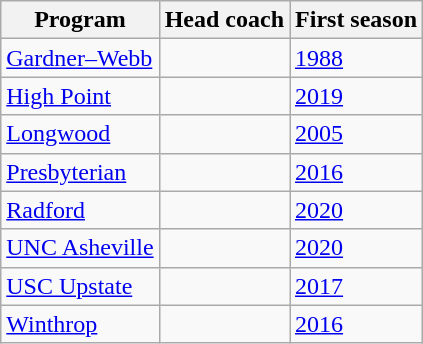<table class="wikitable sortable">
<tr>
<th>Program</th>
<th>Head coach</th>
<th>First season</th>
</tr>
<tr>
<td><a href='#'>Gardner–Webb</a></td>
<td></td>
<td><a href='#'>1988</a></td>
</tr>
<tr>
<td><a href='#'>High Point</a></td>
<td></td>
<td><a href='#'>2019</a></td>
</tr>
<tr>
<td><a href='#'>Longwood</a></td>
<td></td>
<td><a href='#'>2005</a></td>
</tr>
<tr>
<td><a href='#'>Presbyterian</a></td>
<td></td>
<td><a href='#'>2016</a></td>
</tr>
<tr>
<td><a href='#'>Radford</a></td>
<td></td>
<td><a href='#'>2020</a></td>
</tr>
<tr>
<td><a href='#'>UNC Asheville</a></td>
<td></td>
<td><a href='#'>2020</a></td>
</tr>
<tr>
<td><a href='#'>USC Upstate</a></td>
<td></td>
<td><a href='#'>2017</a></td>
</tr>
<tr>
<td><a href='#'>Winthrop</a></td>
<td></td>
<td><a href='#'>2016</a></td>
</tr>
</table>
